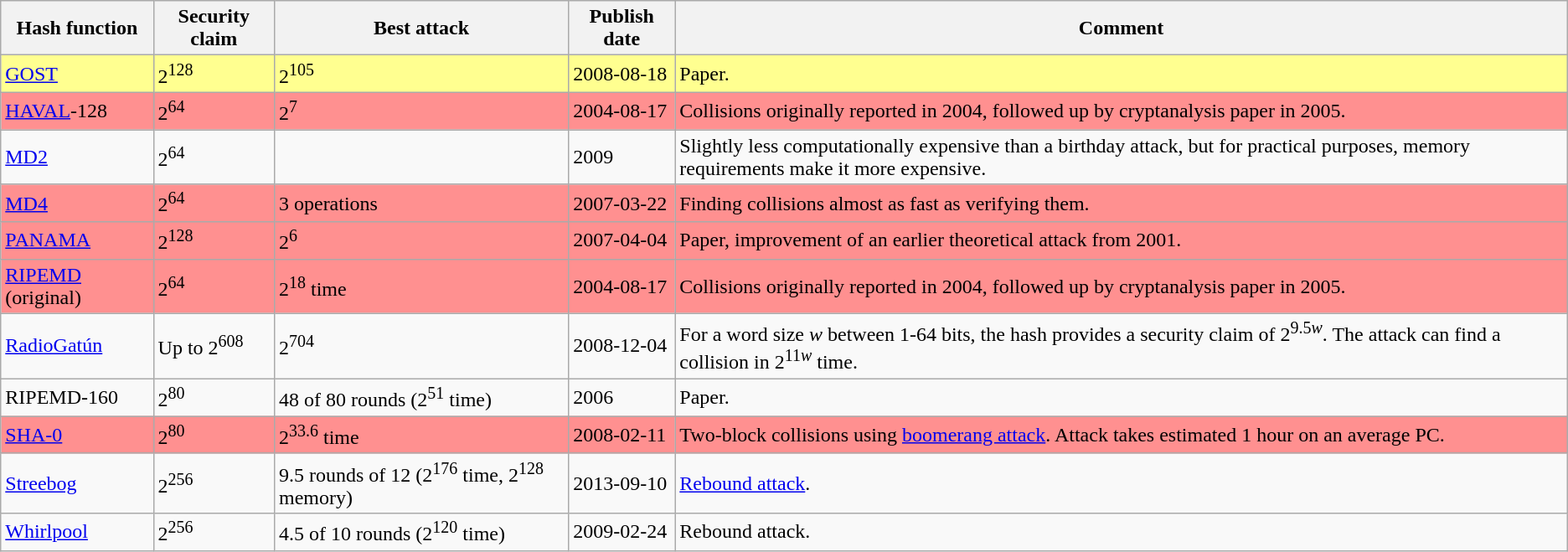<table class="wikitable" border="1">
<tr>
<th>Hash function</th>
<th>Security claim</th>
<th>Best attack</th>
<th>Publish date</th>
<th>Comment</th>
</tr>
<tr style="background: #ffff90; color: black">
<td><a href='#'>GOST</a></td>
<td>2<sup>128</sup></td>
<td>2<sup>105</sup></td>
<td>2008-08-18</td>
<td>Paper.</td>
</tr>
<tr style="background: #ff9090; color: black">
<td><a href='#'>HAVAL</a>-128</td>
<td>2<sup>64</sup></td>
<td>2<sup>7</sup></td>
<td>2004-08-17</td>
<td>Collisions originally reported in 2004, followed up by cryptanalysis paper in 2005.</td>
</tr>
<tr>
<td><a href='#'>MD2</a></td>
<td>2<sup>64</sup></td>
<td></td>
<td>2009</td>
<td>Slightly less computationally expensive than a birthday attack, but for practical purposes, memory requirements make it more expensive.</td>
</tr>
<tr style="background: #ff9090; color: black">
<td><a href='#'>MD4</a></td>
<td>2<sup>64</sup></td>
<td>3 operations</td>
<td>2007-03-22</td>
<td>Finding collisions almost as fast as verifying them.</td>
</tr>
<tr style="background: #ff9090; color: black">
<td><a href='#'>PANAMA</a></td>
<td>2<sup>128</sup></td>
<td>2<sup>6</sup></td>
<td>2007-04-04</td>
<td>Paper, improvement of an earlier theoretical attack from 2001.</td>
</tr>
<tr style="background: #ff9090; color: black">
<td><a href='#'>RIPEMD</a> (original)</td>
<td>2<sup>64</sup></td>
<td>2<sup>18</sup> time</td>
<td>2004-08-17</td>
<td>Collisions originally reported in 2004, followed up by cryptanalysis paper in 2005.</td>
</tr>
<tr>
<td><a href='#'>RadioGatún</a></td>
<td>Up to 2<sup>608</sup></td>
<td>2<sup>704</sup></td>
<td>2008-12-04</td>
<td>For a word size <em>w</em> between 1-64 bits, the hash provides a security claim of 2<sup>9.5<em>w</em></sup>. The attack can find a collision in 2<sup>11<em>w</em></sup> time.</td>
</tr>
<tr>
<td>RIPEMD-160</td>
<td>2<sup>80</sup></td>
<td>48 of 80 rounds (2<sup>51</sup> time)</td>
<td>2006</td>
<td>Paper.</td>
</tr>
<tr style="background: #ff9090; color: black">
<td><a href='#'>SHA-0</a></td>
<td>2<sup>80</sup></td>
<td>2<sup>33.6</sup> time</td>
<td>2008-02-11</td>
<td>Two-block collisions using <a href='#'>boomerang attack</a>. Attack takes estimated 1 hour on an average PC.</td>
</tr>
<tr>
<td><a href='#'>Streebog</a></td>
<td>2<sup>256</sup></td>
<td>9.5 rounds of 12 (2<sup>176</sup> time, 2<sup>128</sup> memory)</td>
<td>2013-09-10</td>
<td><a href='#'>Rebound attack</a>.</td>
</tr>
<tr>
<td><a href='#'>Whirlpool</a></td>
<td>2<sup>256</sup></td>
<td>4.5 of 10 rounds (2<sup>120</sup> time)</td>
<td>2009-02-24</td>
<td>Rebound attack.</td>
</tr>
</table>
